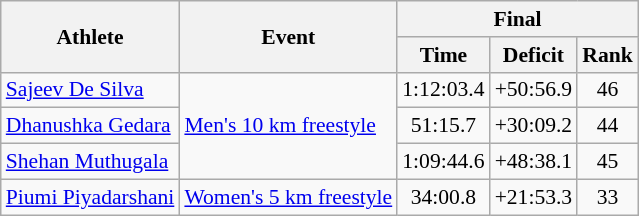<table class=wikitable style=font-size:90%;text-align:center>
<tr>
<th rowspan=2>Athlete</th>
<th rowspan=2>Event</th>
<th colspan=3>Final</th>
</tr>
<tr>
<th>Time</th>
<th>Deficit</th>
<th>Rank</th>
</tr>
<tr>
<td align=left><a href='#'>Sajeev De Silva</a></td>
<td align=left rowspan=3><a href='#'>Men's 10 km freestyle</a></td>
<td>1:12:03.4</td>
<td>+50:56.9</td>
<td>46</td>
</tr>
<tr>
<td align=left><a href='#'>Dhanushka Gedara</a></td>
<td>51:15.7</td>
<td>+30:09.2</td>
<td>44</td>
</tr>
<tr>
<td align=left><a href='#'>Shehan Muthugala</a></td>
<td>1:09:44.6</td>
<td>+48:38.1</td>
<td>45</td>
</tr>
<tr>
<td align=left><a href='#'>Piumi Piyadarshani</a></td>
<td align=left><a href='#'>Women's 5 km freestyle</a></td>
<td>34:00.8</td>
<td>+21:53.3</td>
<td>33</td>
</tr>
</table>
